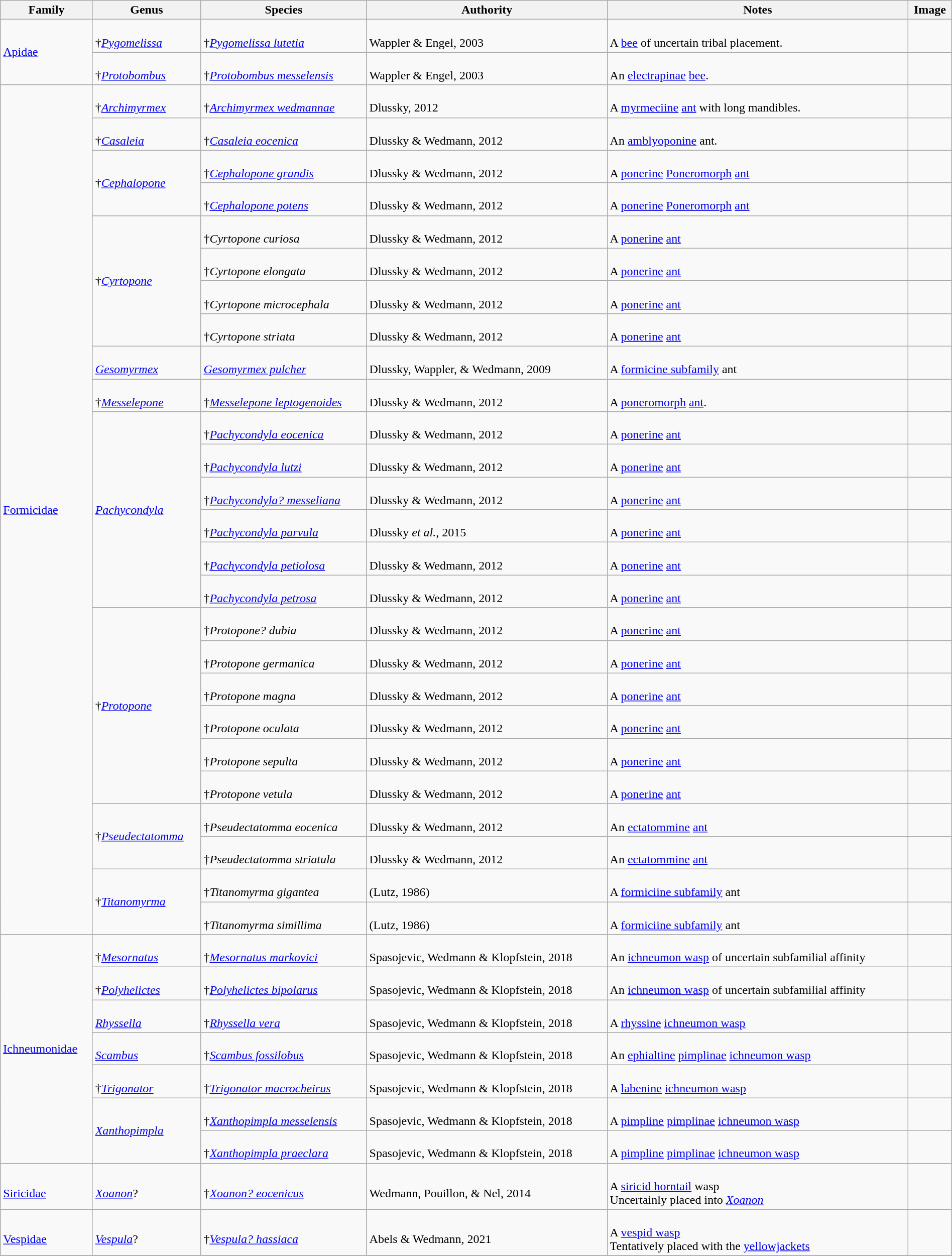<table class="wikitable" align="center" width="100%">
<tr>
<th>Family</th>
<th>Genus</th>
<th>Species</th>
<th>Authority</th>
<th>Notes</th>
<th>Image</th>
</tr>
<tr>
<td rowspan=2><a href='#'>Apidae</a></td>
<td><br>†<em><a href='#'>Pygomelissa</a></em></td>
<td><br>†<em><a href='#'>Pygomelissa lutetia</a></em></td>
<td><br>Wappler & Engel, 2003</td>
<td><br>A <a href='#'>bee</a> of uncertain tribal placement.</td>
<td></td>
</tr>
<tr>
<td><br>†<em><a href='#'>Protobombus</a></em></td>
<td><br>†<em><a href='#'>Protobombus messelensis</a></em></td>
<td><br>Wappler & Engel, 2003</td>
<td><br>An <a href='#'>electrapinae</a> <a href='#'>bee</a>.</td>
<td></td>
</tr>
<tr>
<td rowspan=26><a href='#'>Formicidae</a></td>
<td><br>†<em><a href='#'>Archimyrmex</a></em></td>
<td><br>†<em><a href='#'>Archimyrmex wedmannae</a></em></td>
<td><br>Dlussky, 2012</td>
<td><br>A <a href='#'>myrmeciine</a> <a href='#'>ant</a> with long mandibles.</td>
<td><br></td>
</tr>
<tr>
<td><br>†<em><a href='#'>Casaleia</a></em></td>
<td><br>†<em><a href='#'>Casaleia eocenica</a></em></td>
<td><br>Dlussky & Wedmann, 2012</td>
<td><br>An <a href='#'>amblyoponine</a> ant.</td>
<td><br></td>
</tr>
<tr>
<td rowspan=2>†<em><a href='#'>Cephalopone</a></em></td>
<td><br>†<em><a href='#'>Cephalopone grandis</a></em></td>
<td><br>Dlussky & Wedmann, 2012</td>
<td><br>A <a href='#'>ponerine</a> <a href='#'>Poneromorph</a> <a href='#'>ant</a></td>
<td><br></td>
</tr>
<tr>
<td><br>†<em><a href='#'>Cephalopone potens</a></em></td>
<td><br>Dlussky & Wedmann, 2012</td>
<td><br>A <a href='#'>ponerine</a> <a href='#'>Poneromorph</a> <a href='#'>ant</a></td>
<td><br></td>
</tr>
<tr>
<td rowspan=4>†<em><a href='#'>Cyrtopone</a></em></td>
<td><br>†<em>Cyrtopone curiosa</em></td>
<td><br>Dlussky & Wedmann, 2012</td>
<td><br>A <a href='#'>ponerine</a> <a href='#'>ant</a></td>
<td></td>
</tr>
<tr>
<td><br>†<em>Cyrtopone elongata</em></td>
<td><br>Dlussky & Wedmann, 2012</td>
<td><br>A <a href='#'>ponerine</a> <a href='#'>ant</a></td>
<td></td>
</tr>
<tr>
<td><br>†<em>Cyrtopone microcephala</em></td>
<td><br>Dlussky & Wedmann, 2012</td>
<td><br>A <a href='#'>ponerine</a> <a href='#'>ant</a></td>
<td></td>
</tr>
<tr>
<td><br>†<em>Cyrtopone striata</em></td>
<td><br>Dlussky & Wedmann, 2012</td>
<td><br>A <a href='#'>ponerine</a> <a href='#'>ant</a></td>
<td><br></td>
</tr>
<tr>
<td><br><em><a href='#'>Gesomyrmex</a></em></td>
<td><br><em><a href='#'>Gesomyrmex pulcher</a></em></td>
<td><br>Dlussky, Wappler, & Wedmann, 2009</td>
<td><br>A <a href='#'>formicine subfamily</a> ant</td>
<td><br></td>
</tr>
<tr>
<td><br>†<em><a href='#'>Messelepone</a></em></td>
<td><br>†<em><a href='#'>Messelepone leptogenoides</a></em></td>
<td><br>Dlussky & Wedmann, 2012</td>
<td><br>A <a href='#'>poneromorph</a> <a href='#'>ant</a>.</td>
<td><br></td>
</tr>
<tr>
<td rowspan=6><em><a href='#'>Pachycondyla</a></em></td>
<td><br>†<em><a href='#'>Pachycondyla eocenica</a></em></td>
<td><br>Dlussky & Wedmann, 2012</td>
<td><br>A <a href='#'>ponerine</a> <a href='#'>ant</a></td>
<td></td>
</tr>
<tr>
<td><br>†<em><a href='#'>Pachycondyla lutzi</a></em></td>
<td><br>Dlussky & Wedmann, 2012</td>
<td><br>A <a href='#'>ponerine</a> <a href='#'>ant</a></td>
<td><br></td>
</tr>
<tr>
<td><br>†<em><a href='#'>Pachycondyla? messeliana</a></em></td>
<td><br>Dlussky & Wedmann, 2012</td>
<td><br>A <a href='#'>ponerine</a> <a href='#'>ant</a></td>
<td></td>
</tr>
<tr>
<td><br>†<em><a href='#'>Pachycondyla parvula</a></em></td>
<td><br>Dlussky <em>et al.</em>, 2015</td>
<td><br>A <a href='#'>ponerine</a> <a href='#'>ant</a></td>
<td></td>
</tr>
<tr>
<td><br>†<em><a href='#'>Pachycondyla petiolosa</a></em></td>
<td><br>Dlussky & Wedmann, 2012</td>
<td><br>A <a href='#'>ponerine</a> <a href='#'>ant</a></td>
<td></td>
</tr>
<tr>
<td><br>†<em><a href='#'>Pachycondyla petrosa</a></em></td>
<td><br>Dlussky & Wedmann, 2012</td>
<td><br>A <a href='#'>ponerine</a> <a href='#'>ant</a></td>
<td></td>
</tr>
<tr>
<td rowspan=6>†<em><a href='#'>Protopone</a></em></td>
<td><br>†<em>Protopone? dubia</em></td>
<td><br>Dlussky & Wedmann, 2012</td>
<td><br>A <a href='#'>ponerine</a> <a href='#'>ant</a></td>
<td></td>
</tr>
<tr>
<td><br>†<em>Protopone germanica</em></td>
<td><br>Dlussky & Wedmann, 2012</td>
<td><br>A <a href='#'>ponerine</a> <a href='#'>ant</a></td>
<td></td>
</tr>
<tr>
<td><br>†<em>Protopone magna</em></td>
<td><br>Dlussky & Wedmann, 2012</td>
<td><br>A <a href='#'>ponerine</a> <a href='#'>ant</a></td>
<td><br></td>
</tr>
<tr>
<td><br>†<em>Protopone oculata</em></td>
<td><br>Dlussky & Wedmann, 2012</td>
<td><br>A <a href='#'>ponerine</a> <a href='#'>ant</a></td>
<td></td>
</tr>
<tr>
<td><br>†<em>Protopone sepulta</em></td>
<td><br>Dlussky & Wedmann, 2012</td>
<td><br>A <a href='#'>ponerine</a> <a href='#'>ant</a></td>
<td></td>
</tr>
<tr>
<td><br>†<em>Protopone vetula</em></td>
<td><br>Dlussky & Wedmann, 2012</td>
<td><br>A <a href='#'>ponerine</a> <a href='#'>ant</a></td>
<td></td>
</tr>
<tr>
<td rowspan=2>†<em><a href='#'>Pseudectatomma</a></em></td>
<td><br>†<em>Pseudectatomma eocenica</em></td>
<td><br>Dlussky & Wedmann, 2012</td>
<td><br>An <a href='#'>ectatommine</a> <a href='#'>ant</a></td>
<td><br></td>
</tr>
<tr>
<td><br>†<em>Pseudectatomma striatula</em></td>
<td><br>Dlussky & Wedmann, 2012</td>
<td><br>An <a href='#'>ectatommine</a> <a href='#'>ant</a></td>
<td></td>
</tr>
<tr>
<td rowspan=2>†<em><a href='#'>Titanomyrma</a></em></td>
<td><br>†<em>Titanomyrma gigantea</em></td>
<td><br>(Lutz, 1986)</td>
<td><br>A <a href='#'>formiciine subfamily</a> ant</td>
<td><br></td>
</tr>
<tr>
<td><br>†<em>Titanomyrma simillima</em></td>
<td><br>(Lutz, 1986)</td>
<td><br>A <a href='#'>formiciine subfamily</a> ant</td>
<td><br></td>
</tr>
<tr>
<td rowspan=7><a href='#'>Ichneumonidae</a></td>
<td><br>†<em><a href='#'>Mesornatus</a></em></td>
<td><br>†<em><a href='#'>Mesornatus markovici</a></em></td>
<td><br>Spasojevic, Wedmann & Klopfstein, 2018</td>
<td><br>An <a href='#'>ichneumon wasp</a> of uncertain subfamilial affinity</td>
<td><br></td>
</tr>
<tr>
<td><br>†<em><a href='#'>Polyhelictes</a></em></td>
<td><br>†<em><a href='#'>Polyhelictes bipolarus</a></em></td>
<td><br>Spasojevic, Wedmann & Klopfstein, 2018</td>
<td><br>An <a href='#'>ichneumon wasp</a> of uncertain subfamilial affinity</td>
<td><br></td>
</tr>
<tr>
<td><br><em><a href='#'>Rhyssella</a></em></td>
<td><br>†<em><a href='#'>Rhyssella vera</a></em></td>
<td><br>Spasojevic, Wedmann & Klopfstein, 2018</td>
<td><br>A <a href='#'>rhyssine</a> <a href='#'>ichneumon wasp</a></td>
<td><br></td>
</tr>
<tr>
<td><br><em><a href='#'>Scambus</a></em></td>
<td><br>†<em><a href='#'>Scambus fossilobus</a></em></td>
<td><br>Spasojevic, Wedmann & Klopfstein, 2018</td>
<td><br>An <a href='#'>ephialtine</a> <a href='#'>pimplinae</a> <a href='#'>ichneumon wasp</a></td>
<td><br></td>
</tr>
<tr>
<td><br>†<em><a href='#'>Trigonator</a></em></td>
<td><br>†<em><a href='#'>Trigonator macrocheirus</a></em></td>
<td><br>Spasojevic, Wedmann & Klopfstein, 2018</td>
<td><br>A <a href='#'>labenine</a> <a href='#'>ichneumon wasp</a></td>
<td><br></td>
</tr>
<tr>
<td rowspan=2><em><a href='#'>Xanthopimpla</a></em></td>
<td><br>†<em><a href='#'>Xanthopimpla messelensis</a></em></td>
<td><br>Spasojevic, Wedmann & Klopfstein, 2018</td>
<td><br>A <a href='#'>pimpline</a> <a href='#'>pimplinae</a> <a href='#'>ichneumon wasp</a></td>
<td><br></td>
</tr>
<tr>
<td><br>†<em><a href='#'>Xanthopimpla praeclara</a></em></td>
<td><br>Spasojevic, Wedmann & Klopfstein, 2018</td>
<td><br>A <a href='#'>pimpline</a> <a href='#'>pimplinae</a> <a href='#'>ichneumon wasp</a></td>
<td><br></td>
</tr>
<tr>
<td><br><a href='#'>Siricidae</a></td>
<td><br><em><a href='#'>Xoanon</a></em>?</td>
<td><br>†<em><a href='#'>Xoanon? eocenicus</a></em></td>
<td><br>Wedmann, Pouillon, & Nel, 2014</td>
<td><br>A <a href='#'>siricid horntail</a> wasp<br>Uncertainly placed into <em><a href='#'>Xoanon</a></em></td>
<td></td>
</tr>
<tr>
<td><br><a href='#'>Vespidae</a></td>
<td><br><em><a href='#'>Vespula</a></em>?</td>
<td><br>†<em><a href='#'>Vespula? hassiaca</a></em></td>
<td><br>Abels & Wedmann, 2021</td>
<td><br>A <a href='#'>vespid wasp</a><br>Tentatively placed with the <a href='#'>yellowjackets</a></td>
<td></td>
</tr>
<tr>
</tr>
</table>
